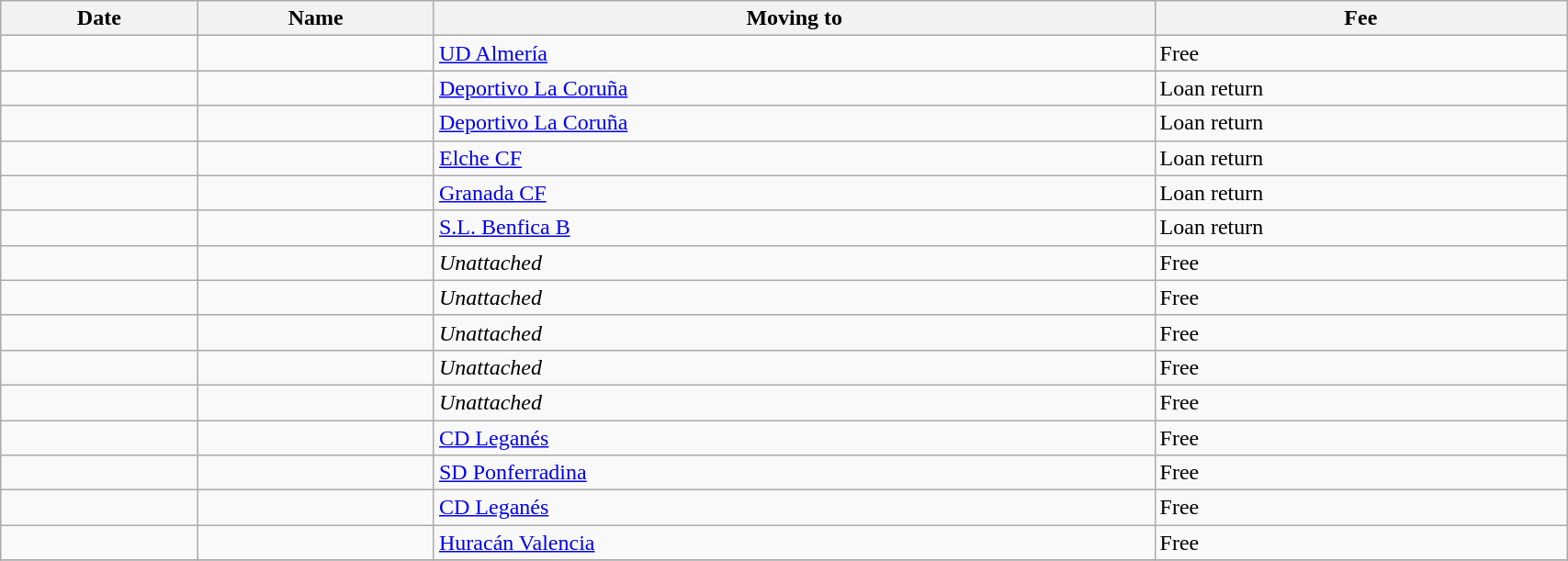<table class="wikitable sortable" width=90%>
<tr>
<th>Date</th>
<th>Name</th>
<th>Moving to</th>
<th>Fee</th>
</tr>
<tr>
<td></td>
<td> </td>
<td> <a href='#'>UD Almería</a></td>
<td>Free</td>
</tr>
<tr>
<td></td>
<td> </td>
<td> <a href='#'>Deportivo La Coruña</a></td>
<td>Loan return</td>
</tr>
<tr>
<td></td>
<td> </td>
<td> <a href='#'>Deportivo La Coruña</a></td>
<td>Loan return</td>
</tr>
<tr>
<td></td>
<td> </td>
<td> <a href='#'>Elche CF</a></td>
<td>Loan return</td>
</tr>
<tr>
<td></td>
<td> </td>
<td> <a href='#'>Granada CF</a></td>
<td>Loan return</td>
</tr>
<tr>
<td></td>
<td> </td>
<td> <a href='#'>S.L. Benfica B</a></td>
<td>Loan return</td>
</tr>
<tr>
<td></td>
<td> </td>
<td> <em>Unattached</em></td>
<td>Free</td>
</tr>
<tr>
<td></td>
<td> </td>
<td> <em>Unattached</em></td>
<td>Free</td>
</tr>
<tr>
<td></td>
<td> </td>
<td> <em>Unattached</em></td>
<td>Free</td>
</tr>
<tr>
<td></td>
<td> </td>
<td> <em>Unattached</em></td>
<td>Free</td>
</tr>
<tr>
<td></td>
<td> </td>
<td> <em>Unattached</em></td>
<td>Free</td>
</tr>
<tr>
<td></td>
<td> </td>
<td> <a href='#'>CD Leganés</a></td>
<td>Free</td>
</tr>
<tr>
<td></td>
<td> </td>
<td> <a href='#'>SD Ponferradina</a></td>
<td>Free</td>
</tr>
<tr>
<td></td>
<td> </td>
<td> <a href='#'>CD Leganés</a></td>
<td>Free</td>
</tr>
<tr>
<td></td>
<td> </td>
<td> <a href='#'>Huracán Valencia</a></td>
<td>Free</td>
</tr>
<tr>
</tr>
</table>
